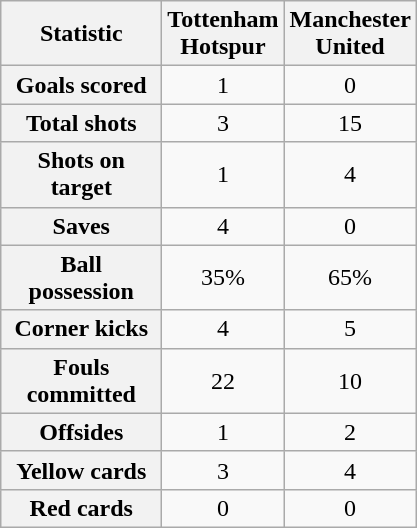<table class="wikitable plainrowheaders" style="text-align:center">
<tr>
<th scope="col" style="width:100px">Statistic</th>
<th scope="col" style="width:70px">Tottenham Hotspur</th>
<th scope="col" style="width:70px">Manchester United</th>
</tr>
<tr>
<th scope=row>Goals scored</th>
<td>1</td>
<td>0</td>
</tr>
<tr>
<th scope=row>Total shots</th>
<td>3</td>
<td>15</td>
</tr>
<tr>
<th scope=row>Shots on target</th>
<td>1</td>
<td>4</td>
</tr>
<tr>
<th scope=row>Saves</th>
<td>4</td>
<td>0</td>
</tr>
<tr>
<th scope=row>Ball possession</th>
<td>35%</td>
<td>65%</td>
</tr>
<tr>
<th scope=row>Corner kicks</th>
<td>4</td>
<td>5</td>
</tr>
<tr>
<th scope=row>Fouls committed</th>
<td>22</td>
<td>10</td>
</tr>
<tr>
<th scope=row>Offsides</th>
<td>1</td>
<td>2</td>
</tr>
<tr>
<th scope=row>Yellow cards</th>
<td>3</td>
<td>4</td>
</tr>
<tr>
<th scope=row>Red cards</th>
<td>0</td>
<td>0</td>
</tr>
</table>
